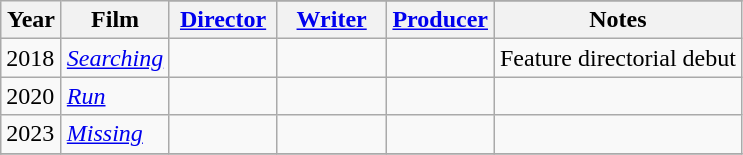<table class="wikitable">
<tr>
<th rowspan="2" style="width:33px;">Year</th>
<th rowspan="2">Film</th>
</tr>
<tr>
<th width=65><a href='#'>Director</a></th>
<th width=65><a href='#'>Writer</a></th>
<th width=65><a href='#'>Producer</a></th>
<th scope="col">Notes</th>
</tr>
<tr>
<td>2018</td>
<td><em><a href='#'>Searching</a></em></td>
<td></td>
<td></td>
<td></td>
<td>Feature directorial debut</td>
</tr>
<tr>
<td>2020</td>
<td><em><a href='#'>Run</a></em></td>
<td></td>
<td></td>
<td></td>
<td></td>
</tr>
<tr>
<td>2023</td>
<td><em><a href='#'>Missing</a></em></td>
<td></td>
<td></td>
<td></td>
<td></td>
</tr>
<tr>
</tr>
</table>
